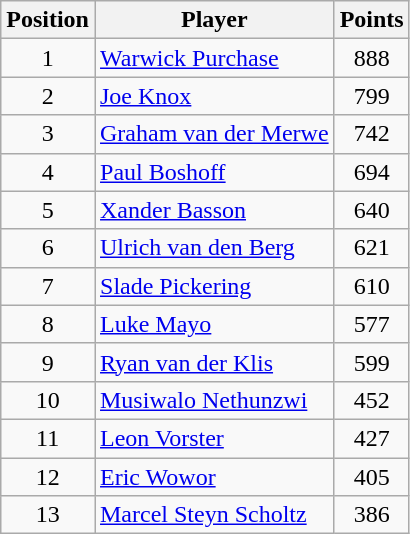<table class=wikitable>
<tr>
<th>Position</th>
<th>Player</th>
<th>Points</th>
</tr>
<tr>
<td align=center>1</td>
<td> <a href='#'>Warwick Purchase</a></td>
<td align=center>888</td>
</tr>
<tr>
<td align=center>2</td>
<td> <a href='#'>Joe Knox</a></td>
<td align=center>799</td>
</tr>
<tr>
<td align=center>3</td>
<td> <a href='#'>Graham van der Merwe</a></td>
<td align=center>742</td>
</tr>
<tr>
<td align=center>4</td>
<td> <a href='#'>Paul Boshoff</a></td>
<td align=center>694</td>
</tr>
<tr>
<td align=center>5</td>
<td> <a href='#'>Xander Basson</a></td>
<td align=center>640</td>
</tr>
<tr>
<td align=center>6</td>
<td> <a href='#'>Ulrich van den Berg</a></td>
<td align=center>621</td>
</tr>
<tr>
<td align=center>7</td>
<td> <a href='#'>Slade Pickering</a></td>
<td align=center>610</td>
</tr>
<tr>
<td align=center>8</td>
<td> <a href='#'>Luke Mayo</a></td>
<td align=center>577</td>
</tr>
<tr>
<td align=center>9</td>
<td> <a href='#'>Ryan van der Klis</a></td>
<td align=center>599</td>
</tr>
<tr>
<td align=center>10</td>
<td> <a href='#'>Musiwalo Nethunzwi</a></td>
<td align=center>452</td>
</tr>
<tr>
<td align=center>11</td>
<td> <a href='#'>Leon Vorster</a></td>
<td align=center>427</td>
</tr>
<tr>
<td align=center>12</td>
<td> <a href='#'>Eric Wowor</a></td>
<td align=center>405</td>
</tr>
<tr>
<td align=center>13</td>
<td> <a href='#'>Marcel Steyn Scholtz</a></td>
<td align=center>386</td>
</tr>
</table>
